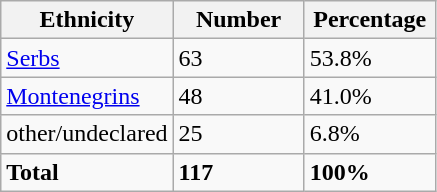<table class="wikitable">
<tr>
<th width="100px">Ethnicity</th>
<th width="80px">Number</th>
<th width="80px">Percentage</th>
</tr>
<tr>
<td><a href='#'>Serbs</a></td>
<td>63</td>
<td>53.8%</td>
</tr>
<tr>
<td><a href='#'>Montenegrins</a></td>
<td>48</td>
<td>41.0%</td>
</tr>
<tr>
<td>other/undeclared</td>
<td>25</td>
<td>6.8%</td>
</tr>
<tr>
<td><strong>Total</strong></td>
<td><strong>117</strong></td>
<td><strong>100%</strong></td>
</tr>
</table>
